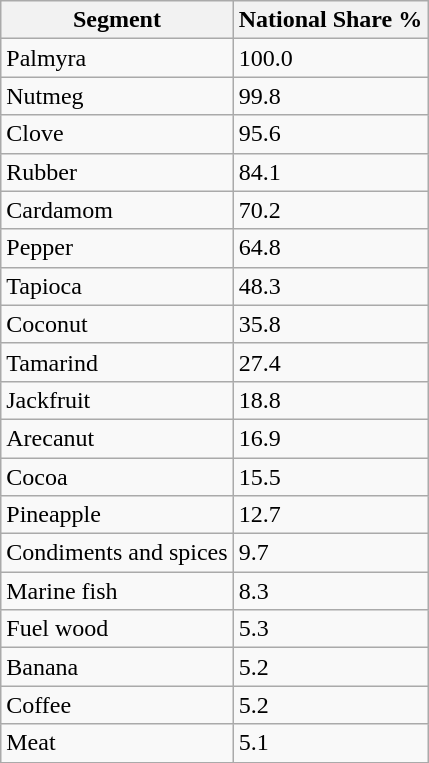<table class="wikitable">
<tr>
<th>Segment</th>
<th>National Share %</th>
</tr>
<tr>
<td>Palmyra</td>
<td>100.0</td>
</tr>
<tr>
<td>Nutmeg</td>
<td>99.8</td>
</tr>
<tr>
<td>Clove</td>
<td>95.6</td>
</tr>
<tr>
<td>Rubber</td>
<td>84.1</td>
</tr>
<tr>
<td>Cardamom</td>
<td>70.2</td>
</tr>
<tr>
<td>Pepper</td>
<td>64.8</td>
</tr>
<tr>
<td>Tapioca</td>
<td>48.3</td>
</tr>
<tr>
<td>Coconut</td>
<td>35.8</td>
</tr>
<tr>
<td>Tamarind</td>
<td>27.4</td>
</tr>
<tr>
<td>Jackfruit</td>
<td>18.8</td>
</tr>
<tr>
<td>Arecanut</td>
<td>16.9</td>
</tr>
<tr>
<td>Cocoa</td>
<td>15.5</td>
</tr>
<tr>
<td>Pineapple</td>
<td>12.7</td>
</tr>
<tr>
<td>Condiments and spices</td>
<td>9.7</td>
</tr>
<tr>
<td>Marine fish</td>
<td>8.3</td>
</tr>
<tr>
<td>Fuel wood</td>
<td>5.3</td>
</tr>
<tr>
<td>Banana</td>
<td>5.2</td>
</tr>
<tr>
<td>Coffee</td>
<td>5.2</td>
</tr>
<tr>
<td>Meat</td>
<td>5.1</td>
</tr>
</table>
